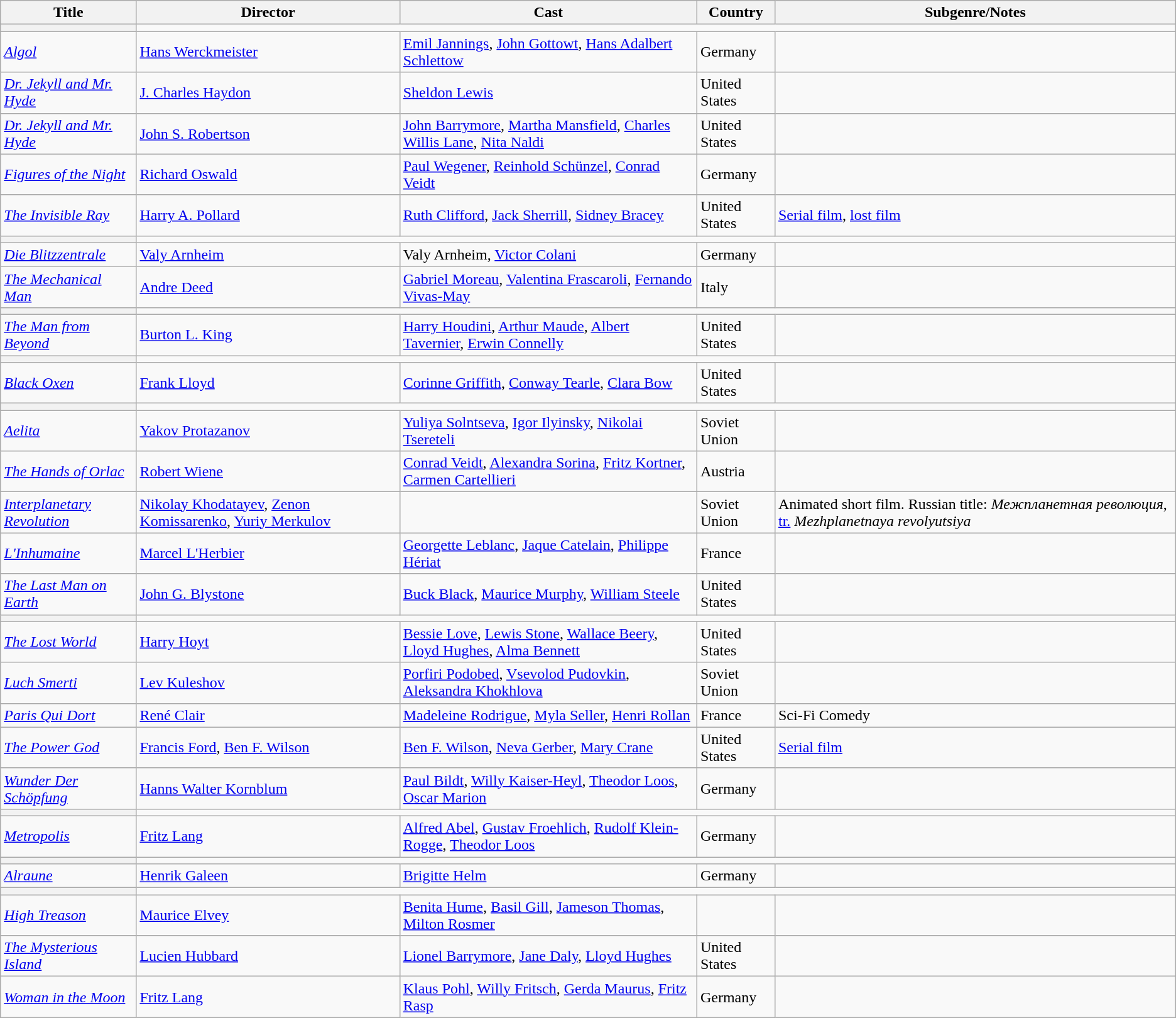<table class="wikitable">
<tr>
<th>Title</th>
<th>Director</th>
<th>Cast</th>
<th>Country</th>
<th>Subgenre/Notes</th>
</tr>
<tr>
<th><a href='#'></a></th>
</tr>
<tr>
<td><em><a href='#'>Algol</a></em></td>
<td><a href='#'>Hans Werckmeister</a></td>
<td><a href='#'>Emil Jannings</a>, <a href='#'>John Gottowt</a>, <a href='#'>Hans Adalbert Schlettow</a></td>
<td>Germany</td>
<td></td>
</tr>
<tr>
<td><em><a href='#'>Dr. Jekyll and Mr. Hyde</a></em></td>
<td><a href='#'>J. Charles Haydon</a></td>
<td><a href='#'>Sheldon Lewis</a></td>
<td>United States</td>
<td></td>
</tr>
<tr>
<td><em><a href='#'>Dr. Jekyll and Mr. Hyde</a></em></td>
<td><a href='#'>John S. Robertson</a></td>
<td><a href='#'>John Barrymore</a>, <a href='#'>Martha Mansfield</a>, <a href='#'>Charles Willis Lane</a>, <a href='#'>Nita Naldi</a></td>
<td>United States</td>
<td></td>
</tr>
<tr>
<td><em><a href='#'>Figures of the Night</a></em></td>
<td><a href='#'>Richard Oswald</a></td>
<td><a href='#'>Paul Wegener</a>, <a href='#'>Reinhold Schünzel</a>, <a href='#'>Conrad Veidt</a></td>
<td>Germany</td>
<td></td>
</tr>
<tr>
<td><em><a href='#'>The Invisible Ray</a></em></td>
<td><a href='#'>Harry A. Pollard</a></td>
<td><a href='#'>Ruth Clifford</a>, <a href='#'>Jack Sherrill</a>, <a href='#'>Sidney Bracey</a></td>
<td>United States</td>
<td><a href='#'>Serial film</a>, <a href='#'>lost film</a></td>
</tr>
<tr>
<th><a href='#'></a></th>
</tr>
<tr>
<td><em><a href='#'>Die Blitzzentrale</a></em></td>
<td><a href='#'>Valy Arnheim</a></td>
<td>Valy Arnheim, <a href='#'>Victor Colani</a></td>
<td>Germany</td>
<td></td>
</tr>
<tr>
<td><em><a href='#'>The Mechanical Man</a></em></td>
<td><a href='#'>Andre Deed</a></td>
<td><a href='#'>Gabriel Moreau</a>, <a href='#'>Valentina Frascaroli</a>, <a href='#'>Fernando Vivas-May</a></td>
<td>Italy</td>
<td></td>
</tr>
<tr>
<th><a href='#'></a></th>
</tr>
<tr>
<td><em><a href='#'>The Man from Beyond</a></em></td>
<td><a href='#'>Burton L. King</a></td>
<td><a href='#'>Harry Houdini</a>, <a href='#'>Arthur Maude</a>, <a href='#'>Albert Tavernier</a>, <a href='#'>Erwin Connelly</a></td>
<td>United States</td>
<td></td>
</tr>
<tr>
<th><a href='#'></a></th>
</tr>
<tr>
<td><em><a href='#'>Black Oxen</a></em></td>
<td><a href='#'>Frank Lloyd</a></td>
<td><a href='#'>Corinne Griffith</a>, <a href='#'>Conway Tearle</a>, <a href='#'>Clara Bow</a></td>
<td>United States</td>
<td></td>
</tr>
<tr>
<th><a href='#'></a></th>
</tr>
<tr>
<td><em><a href='#'>Aelita</a></em></td>
<td><a href='#'>Yakov Protazanov</a></td>
<td><a href='#'>Yuliya Solntseva</a>, <a href='#'>Igor Ilyinsky</a>, <a href='#'>Nikolai Tsereteli</a></td>
<td>Soviet Union</td>
<td></td>
</tr>
<tr>
<td><em><a href='#'>The Hands of Orlac</a></em></td>
<td><a href='#'>Robert Wiene</a></td>
<td><a href='#'>Conrad Veidt</a>, <a href='#'>Alexandra Sorina</a>, <a href='#'>Fritz Kortner</a>, <a href='#'>Carmen Cartellieri</a></td>
<td>Austria</td>
<td></td>
</tr>
<tr>
<td><em><a href='#'>Interplanetary Revolution</a></em></td>
<td><a href='#'>Nikolay Khodatayev</a>, <a href='#'>Zenon Komissarenko</a>, <a href='#'>Yuriy Merkulov</a></td>
<td></td>
<td>Soviet Union</td>
<td>Animated short film. Russian title: <em>Межпланетная революция</em>, <a href='#'>tr.</a> <em>Mezhplanetnaya revolyutsiya</em></td>
</tr>
<tr>
<td><em><a href='#'>L'Inhumaine</a></em></td>
<td><a href='#'>Marcel L'Herbier</a></td>
<td><a href='#'>Georgette Leblanc</a>, <a href='#'>Jaque Catelain</a>, <a href='#'>Philippe Hériat</a></td>
<td>France</td>
<td></td>
</tr>
<tr>
<td><em><a href='#'>The Last Man on Earth</a></em></td>
<td><a href='#'>John G. Blystone</a></td>
<td><a href='#'>Buck Black</a>, <a href='#'>Maurice Murphy</a>, <a href='#'>William Steele</a></td>
<td>United States</td>
<td></td>
</tr>
<tr>
<th><a href='#'></a></th>
</tr>
<tr>
<td><em><a href='#'>The Lost World</a></em></td>
<td><a href='#'>Harry Hoyt</a></td>
<td><a href='#'>Bessie Love</a>, <a href='#'>Lewis Stone</a>, <a href='#'>Wallace Beery</a>, <a href='#'>Lloyd Hughes</a>, <a href='#'>Alma Bennett</a></td>
<td>United States</td>
<td></td>
</tr>
<tr>
<td><em><a href='#'>Luch Smerti</a></em></td>
<td><a href='#'>Lev Kuleshov</a></td>
<td><a href='#'>Porfiri Podobed</a>, <a href='#'>Vsevolod Pudovkin</a>, <a href='#'>Aleksandra Khokhlova</a></td>
<td>Soviet Union</td>
<td></td>
</tr>
<tr>
<td><em><a href='#'>Paris Qui Dort</a></em></td>
<td><a href='#'>René Clair</a></td>
<td><a href='#'>Madeleine Rodrigue</a>, <a href='#'>Myla Seller</a>, <a href='#'>Henri Rollan</a></td>
<td>France</td>
<td>Sci-Fi Comedy</td>
</tr>
<tr>
<td><em><a href='#'>The Power God</a></em></td>
<td><a href='#'>Francis Ford</a>, <a href='#'>Ben F. Wilson</a></td>
<td><a href='#'>Ben F. Wilson</a>, <a href='#'>Neva Gerber</a>, <a href='#'>Mary Crane</a></td>
<td>United States</td>
<td><a href='#'>Serial film</a></td>
</tr>
<tr>
<td><em><a href='#'>Wunder Der Schöpfung</a></em></td>
<td><a href='#'>Hanns Walter Kornblum</a></td>
<td><a href='#'>Paul Bildt</a>, <a href='#'>Willy Kaiser-Heyl</a>, <a href='#'>Theodor Loos</a>, <a href='#'>Oscar Marion</a></td>
<td>Germany</td>
<td></td>
</tr>
<tr>
<th><a href='#'></a></th>
</tr>
<tr>
<td><em><a href='#'>Metropolis</a></em></td>
<td><a href='#'>Fritz Lang</a></td>
<td><a href='#'>Alfred Abel</a>, <a href='#'>Gustav Froehlich</a>, <a href='#'>Rudolf Klein-Rogge</a>, <a href='#'>Theodor Loos</a></td>
<td>Germany</td>
<td></td>
</tr>
<tr>
<th><a href='#'></a></th>
</tr>
<tr>
<td><em><a href='#'>Alraune</a></em></td>
<td><a href='#'>Henrik Galeen</a></td>
<td><a href='#'>Brigitte Helm</a></td>
<td>Germany</td>
<td></td>
</tr>
<tr>
<th><a href='#'></a></th>
</tr>
<tr>
<td><em><a href='#'>High Treason</a></em></td>
<td><a href='#'>Maurice Elvey</a></td>
<td><a href='#'>Benita Hume</a>, <a href='#'>Basil Gill</a>, <a href='#'>Jameson Thomas</a>, <a href='#'>Milton Rosmer</a></td>
<td></td>
<td></td>
</tr>
<tr>
<td><em><a href='#'>The Mysterious Island</a></em></td>
<td><a href='#'>Lucien Hubbard</a></td>
<td><a href='#'>Lionel Barrymore</a>, <a href='#'>Jane Daly</a>, <a href='#'>Lloyd Hughes</a></td>
<td>United States</td>
<td></td>
</tr>
<tr>
<td><em><a href='#'>Woman in the Moon</a></em></td>
<td><a href='#'>Fritz Lang</a></td>
<td><a href='#'>Klaus Pohl</a>, <a href='#'>Willy Fritsch</a>, <a href='#'>Gerda Maurus</a>, <a href='#'>Fritz Rasp</a></td>
<td>Germany</td>
<td></td>
</tr>
</table>
